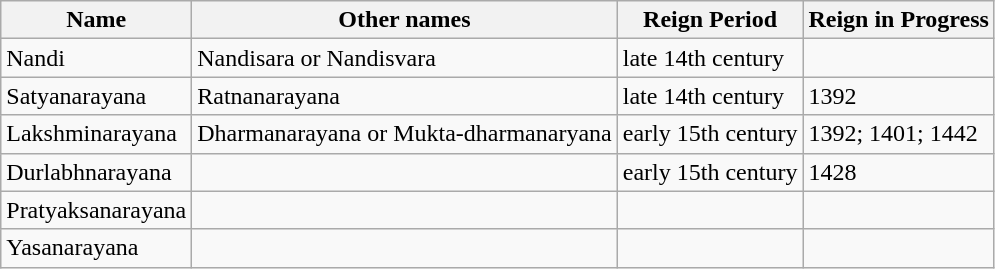<table class="wikitable">
<tr>
<th>Name</th>
<th>Other names</th>
<th>Reign Period</th>
<th>Reign in Progress</th>
</tr>
<tr --->
<td>Nandi</td>
<td>Nandisara or Nandisvara</td>
<td>late 14th century</td>
<td></td>
</tr>
<tr --->
<td>Satyanarayana</td>
<td>Ratnanarayana</td>
<td>late 14th century</td>
<td>1392</td>
</tr>
<tr --->
<td>Lakshminarayana</td>
<td>Dharmanarayana or Mukta-dharmanaryana</td>
<td>early 15th century</td>
<td>1392; 1401; 1442</td>
</tr>
<tr --->
<td>Durlabhnarayana</td>
<td></td>
<td>early 15th century</td>
<td>1428</td>
</tr>
<tr --->
<td>Pratyaksanarayana</td>
<td></td>
<td></td>
<td></td>
</tr>
<tr --->
<td>Yasanarayana</td>
<td></td>
<td></td>
<td></td>
</tr>
</table>
